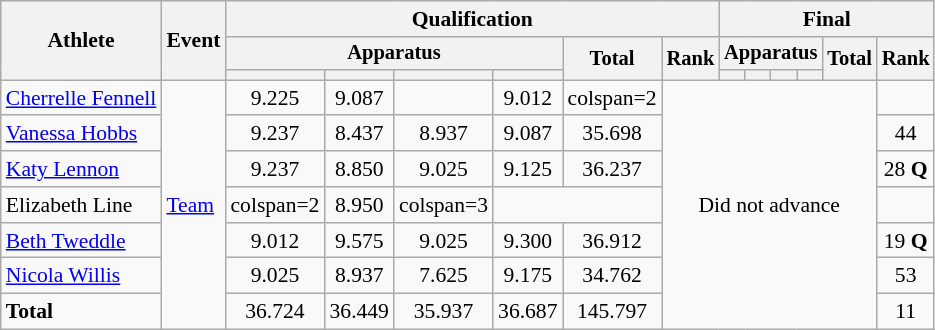<table class="wikitable" style="font-size:90%">
<tr>
<th rowspan=3>Athlete</th>
<th rowspan=3>Event</th>
<th colspan=6>Qualification</th>
<th colspan=6>Final</th>
</tr>
<tr style="font-size:95%">
<th colspan=4>Apparatus</th>
<th rowspan=2>Total</th>
<th rowspan=2>Rank</th>
<th colspan=4>Apparatus</th>
<th rowspan=2>Total</th>
<th rowspan=2>Rank</th>
</tr>
<tr style="font-size:95%">
<th></th>
<th></th>
<th></th>
<th></th>
<th></th>
<th></th>
<th></th>
<th></th>
</tr>
<tr align=center>
<td align=left><a href='#'>Cherrelle Fennell</a></td>
<td align=left rowspan=7><a href='#'>Team</a></td>
<td>9.225</td>
<td>9.087</td>
<td></td>
<td>9.012</td>
<td>colspan=2 </td>
<td colspan=6 rowspan=7>Did not advance</td>
</tr>
<tr align=center>
<td align=left><a href='#'>Vanessa Hobbs</a></td>
<td>9.237</td>
<td>8.437</td>
<td>8.937</td>
<td>9.087</td>
<td>35.698</td>
<td>44</td>
</tr>
<tr align=center>
<td align=left><a href='#'>Katy Lennon</a></td>
<td>9.237</td>
<td>8.850</td>
<td>9.025</td>
<td>9.125</td>
<td>36.237</td>
<td>28 <strong>Q</strong></td>
</tr>
<tr align=center>
<td align=left>Elizabeth Line</td>
<td>colspan=2 </td>
<td>8.950</td>
<td>colspan=3 </td>
</tr>
<tr align=center>
<td align=left><a href='#'>Beth Tweddle</a></td>
<td>9.012</td>
<td>9.575</td>
<td>9.025</td>
<td>9.300</td>
<td>36.912</td>
<td>19 <strong>Q</strong></td>
</tr>
<tr align=center>
<td align=left><a href='#'>Nicola Willis</a></td>
<td>9.025</td>
<td>8.937</td>
<td>7.625</td>
<td>9.175</td>
<td>34.762</td>
<td>53</td>
</tr>
<tr align=center>
<td align=left><strong>Total</strong></td>
<td>36.724</td>
<td>36.449</td>
<td>35.937</td>
<td>36.687</td>
<td>145.797</td>
<td>11</td>
</tr>
</table>
